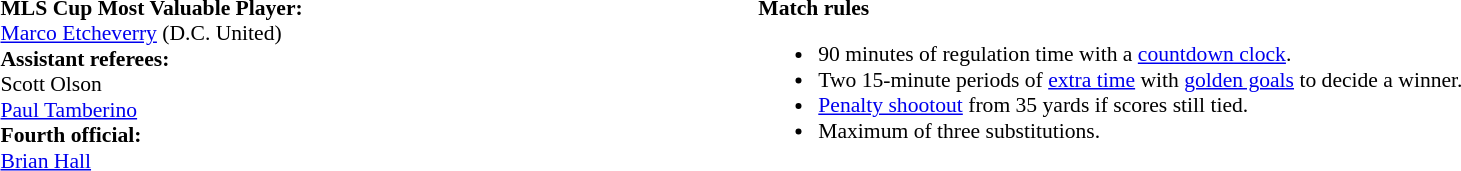<table style="width:100%;font-size:90%">
<tr>
<td><br><strong>MLS Cup Most Valuable Player:</strong>
<br><a href='#'>Marco Etcheverry</a> (D.C. United)<br><strong>Assistant referees:</strong>
<br> Scott Olson
<br> <a href='#'>Paul Tamberino</a>
<br><strong>Fourth official:</strong>
<br> <a href='#'>Brian Hall</a></td>
<td style="width:60%; vertical-align:top"><br><strong>Match rules</strong><ul><li>90 minutes of regulation time with a <a href='#'>countdown clock</a>.</li><li>Two 15-minute periods of <a href='#'>extra time</a> with <a href='#'>golden goals</a> to decide a winner.</li><li><a href='#'>Penalty shootout</a> from 35 yards if scores still tied.</li><li>Maximum of three substitutions.</li></ul></td>
</tr>
</table>
